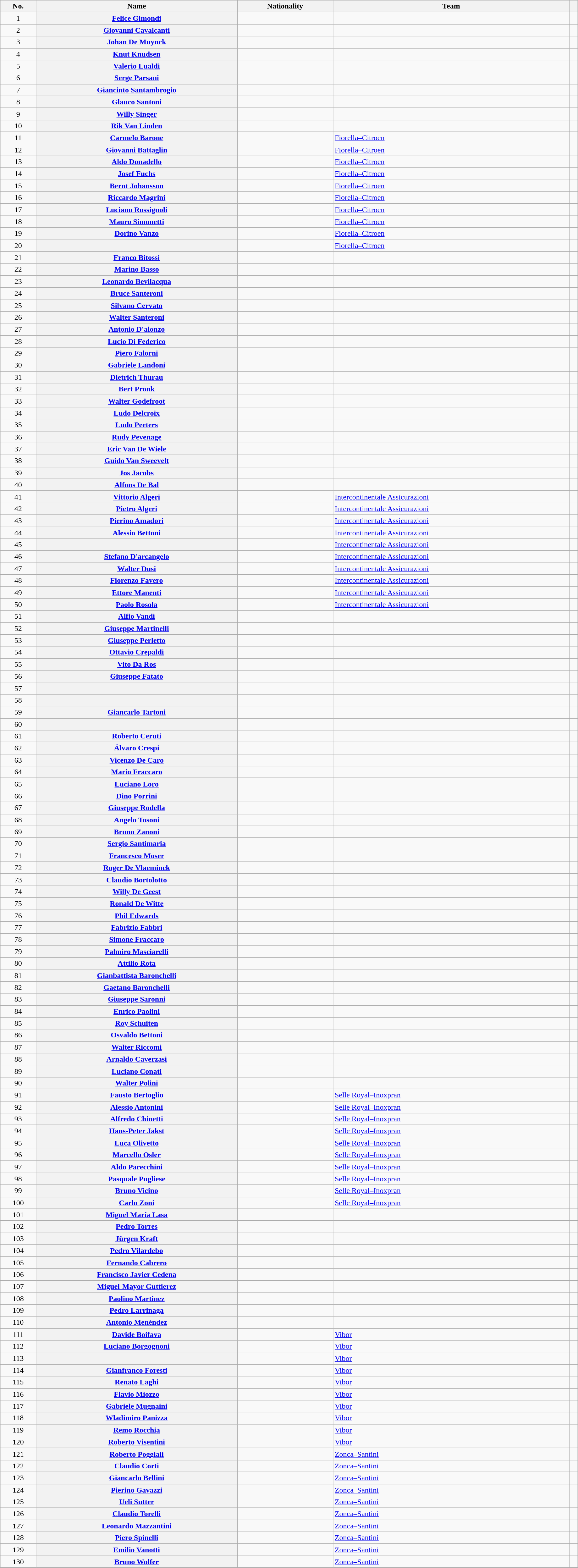<table class="wikitable plainrowheaders sortable" style="width:97%">
<tr>
<th scope="col">No.</th>
<th scope="col">Name</th>
<th scope="col">Nationality</th>
<th scope="col">Team</th>
<th scope="col" class="unsortable"></th>
</tr>
<tr>
<td style="text-align:center;">1</td>
<th scope="row"><a href='#'>Felice Gimondi</a></th>
<td></td>
<td></td>
<td style="text-align:center;"></td>
</tr>
<tr>
<td style="text-align:center;">2</td>
<th scope="row"><a href='#'>Giovanni Cavalcanti</a></th>
<td></td>
<td></td>
<td style="text-align:center;"></td>
</tr>
<tr>
<td style="text-align:center;">3</td>
<th scope="row"><a href='#'>Johan De Muynck</a></th>
<td></td>
<td></td>
<td style="text-align:center;"></td>
</tr>
<tr>
<td style="text-align:center;">4</td>
<th scope="row"><a href='#'>Knut Knudsen</a></th>
<td></td>
<td></td>
<td style="text-align:center;"></td>
</tr>
<tr>
<td style="text-align:center;">5</td>
<th scope="row"><a href='#'>Valerio Lualdi</a></th>
<td></td>
<td></td>
<td style="text-align:center;"></td>
</tr>
<tr>
<td style="text-align:center;">6</td>
<th scope="row"><a href='#'>Serge Parsani</a></th>
<td></td>
<td></td>
<td style="text-align:center;"></td>
</tr>
<tr>
<td style="text-align:center;">7</td>
<th scope="row"><a href='#'>Giancinto Santambrogio</a></th>
<td></td>
<td></td>
<td style="text-align:center;"></td>
</tr>
<tr>
<td style="text-align:center;">8</td>
<th scope="row"><a href='#'>Glauco Santoni</a></th>
<td></td>
<td></td>
<td style="text-align:center;"></td>
</tr>
<tr>
<td style="text-align:center;">9</td>
<th scope="row"><a href='#'>Willy Singer</a></th>
<td></td>
<td></td>
<td style="text-align:center;"></td>
</tr>
<tr>
<td style="text-align:center;">10</td>
<th scope="row"><a href='#'>Rik Van Linden</a></th>
<td></td>
<td></td>
<td style="text-align:center;"></td>
</tr>
<tr>
<td style="text-align:center;">11</td>
<th scope="row"><a href='#'>Carmelo Barone</a></th>
<td></td>
<td><a href='#'>Fiorella–Citroen</a></td>
<td style="text-align:center;"></td>
</tr>
<tr>
<td style="text-align:center;">12</td>
<th scope="row"><a href='#'>Giovanni Battaglin</a></th>
<td></td>
<td><a href='#'>Fiorella–Citroen</a></td>
<td style="text-align:center;"></td>
</tr>
<tr>
<td style="text-align:center;">13</td>
<th scope="row"><a href='#'>Aldo Donadello</a></th>
<td></td>
<td><a href='#'>Fiorella–Citroen</a></td>
<td style="text-align:center;"></td>
</tr>
<tr>
<td style="text-align:center;">14</td>
<th scope="row"><a href='#'>Josef Fuchs</a></th>
<td></td>
<td><a href='#'>Fiorella–Citroen</a></td>
<td style="text-align:center;"></td>
</tr>
<tr>
<td style="text-align:center;">15</td>
<th scope="row"><a href='#'>Bernt Johansson</a></th>
<td></td>
<td><a href='#'>Fiorella–Citroen</a></td>
<td style="text-align:center;"></td>
</tr>
<tr>
<td style="text-align:center;">16</td>
<th scope="row"><a href='#'>Riccardo Magrini</a></th>
<td></td>
<td><a href='#'>Fiorella–Citroen</a></td>
<td style="text-align:center;"></td>
</tr>
<tr>
<td style="text-align:center;">17</td>
<th scope="row"><a href='#'>Luciano Rossignoli</a></th>
<td></td>
<td><a href='#'>Fiorella–Citroen</a></td>
<td style="text-align:center;"></td>
</tr>
<tr>
<td style="text-align:center;">18</td>
<th scope="row"><a href='#'>Mauro Simonetti</a></th>
<td></td>
<td><a href='#'>Fiorella–Citroen</a></td>
<td style="text-align:center;"></td>
</tr>
<tr>
<td style="text-align:center;">19</td>
<th scope="row"><a href='#'>Dorino Vanzo</a></th>
<td></td>
<td><a href='#'>Fiorella–Citroen</a></td>
<td style="text-align:center;"></td>
</tr>
<tr>
<td style="text-align:center;">20</td>
<th scope="row"></th>
<td></td>
<td><a href='#'>Fiorella–Citroen</a></td>
<td style="text-align:center;"></td>
</tr>
<tr>
<td style="text-align:center;">21</td>
<th scope="row"><a href='#'>Franco Bitossi</a></th>
<td></td>
<td></td>
<td style="text-align:center;"></td>
</tr>
<tr>
<td style="text-align:center;">22</td>
<th scope="row"><a href='#'>Marino Basso</a></th>
<td></td>
<td></td>
<td style="text-align:center;"></td>
</tr>
<tr>
<td style="text-align:center;">23</td>
<th scope="row"><a href='#'>Leonardo Bevilacqua</a></th>
<td></td>
<td></td>
<td style="text-align:center;"></td>
</tr>
<tr>
<td style="text-align:center;">24</td>
<th scope="row"><a href='#'>Bruce Santeroni</a></th>
<td></td>
<td></td>
<td style="text-align:center;"></td>
</tr>
<tr>
<td style="text-align:center;">25</td>
<th scope="row"><a href='#'>Silvano Cervato</a></th>
<td></td>
<td></td>
<td style="text-align:center;"></td>
</tr>
<tr>
<td style="text-align:center;">26</td>
<th scope="row"><a href='#'>Walter Santeroni</a></th>
<td></td>
<td></td>
<td style="text-align:center;"></td>
</tr>
<tr>
<td style="text-align:center;">27</td>
<th scope="row"><a href='#'>Antonio D'alonzo</a></th>
<td></td>
<td></td>
<td style="text-align:center;"></td>
</tr>
<tr>
<td style="text-align:center;">28</td>
<th scope="row"><a href='#'>Lucio Di Federico</a></th>
<td></td>
<td></td>
<td style="text-align:center;"></td>
</tr>
<tr>
<td style="text-align:center;">29</td>
<th scope="row"><a href='#'>Piero Falorni</a></th>
<td></td>
<td></td>
<td style="text-align:center;"></td>
</tr>
<tr>
<td style="text-align:center;">30</td>
<th scope="row"><a href='#'>Gabriele Landoni</a></th>
<td></td>
<td></td>
<td style="text-align:center;"></td>
</tr>
<tr>
<td style="text-align:center;">31</td>
<th scope="row"><a href='#'>Dietrich Thurau</a></th>
<td></td>
<td></td>
<td style="text-align:center;"></td>
</tr>
<tr>
<td style="text-align:center;">32</td>
<th scope="row"><a href='#'>Bert Pronk</a></th>
<td></td>
<td></td>
<td style="text-align:center;"></td>
</tr>
<tr>
<td style="text-align:center;">33</td>
<th scope="row"><a href='#'>Walter Godefroot</a></th>
<td></td>
<td></td>
<td style="text-align:center;"></td>
</tr>
<tr>
<td style="text-align:center;">34</td>
<th scope="row"><a href='#'>Ludo Delcroix</a></th>
<td></td>
<td></td>
<td style="text-align:center;"></td>
</tr>
<tr>
<td style="text-align:center;">35</td>
<th scope="row"><a href='#'>Ludo Peeters</a></th>
<td></td>
<td></td>
<td style="text-align:center;"></td>
</tr>
<tr>
<td style="text-align:center;">36</td>
<th scope="row"><a href='#'>Rudy Pevenage</a></th>
<td></td>
<td></td>
<td style="text-align:center;"></td>
</tr>
<tr>
<td style="text-align:center;">37</td>
<th scope="row"><a href='#'>Eric Van De Wiele</a></th>
<td></td>
<td></td>
<td style="text-align:center;"></td>
</tr>
<tr>
<td style="text-align:center;">38</td>
<th scope="row"><a href='#'>Guido Van Sweevelt</a></th>
<td></td>
<td></td>
<td style="text-align:center;"></td>
</tr>
<tr>
<td style="text-align:center;">39</td>
<th scope="row"><a href='#'>Jos Jacobs</a></th>
<td></td>
<td></td>
<td style="text-align:center;"></td>
</tr>
<tr>
<td style="text-align:center;">40</td>
<th scope="row"><a href='#'>Alfons De Bal</a></th>
<td></td>
<td></td>
<td style="text-align:center;"></td>
</tr>
<tr>
<td style="text-align:center;">41</td>
<th scope="row"><a href='#'>Vittorio Algeri</a></th>
<td></td>
<td><a href='#'>Intercontinentale Assicurazioni</a></td>
<td style="text-align:center;"></td>
</tr>
<tr>
<td style="text-align:center;">42</td>
<th scope="row"><a href='#'>Pietro Algeri</a></th>
<td></td>
<td><a href='#'>Intercontinentale Assicurazioni</a></td>
<td style="text-align:center;"></td>
</tr>
<tr>
<td style="text-align:center;">43</td>
<th scope="row"><a href='#'>Pierino Amadori</a></th>
<td></td>
<td><a href='#'>Intercontinentale Assicurazioni</a></td>
<td style="text-align:center;"></td>
</tr>
<tr>
<td style="text-align:center;">44</td>
<th scope="row"><a href='#'>Alessio Bettoni</a></th>
<td></td>
<td><a href='#'>Intercontinentale Assicurazioni</a></td>
<td style="text-align:center;"></td>
</tr>
<tr>
<td style="text-align:center;">45</td>
<th scope="row"></th>
<td></td>
<td><a href='#'>Intercontinentale Assicurazioni</a></td>
<td style="text-align:center;"></td>
</tr>
<tr>
<td style="text-align:center;">46</td>
<th scope="row"><a href='#'>Stefano D'arcangelo</a></th>
<td></td>
<td><a href='#'>Intercontinentale Assicurazioni</a></td>
<td style="text-align:center;"></td>
</tr>
<tr>
<td style="text-align:center;">47</td>
<th scope="row"><a href='#'>Walter Dusi</a></th>
<td></td>
<td><a href='#'>Intercontinentale Assicurazioni</a></td>
<td style="text-align:center;"></td>
</tr>
<tr>
<td style="text-align:center;">48</td>
<th scope="row"><a href='#'>Fiorenzo Favero</a></th>
<td></td>
<td><a href='#'>Intercontinentale Assicurazioni</a></td>
<td style="text-align:center;"></td>
</tr>
<tr>
<td style="text-align:center;">49</td>
<th scope="row"><a href='#'>Ettore Manenti</a></th>
<td></td>
<td><a href='#'>Intercontinentale Assicurazioni</a></td>
<td style="text-align:center;"></td>
</tr>
<tr>
<td style="text-align:center;">50</td>
<th scope="row"><a href='#'>Paolo Rosola</a></th>
<td></td>
<td><a href='#'>Intercontinentale Assicurazioni</a></td>
<td style="text-align:center;"></td>
</tr>
<tr>
<td style="text-align:center;">51</td>
<th scope="row"><a href='#'>Alfio Vandi</a></th>
<td></td>
<td></td>
<td style="text-align:center;"></td>
</tr>
<tr>
<td style="text-align:center;">52</td>
<th scope="row"><a href='#'>Giuseppe Martinelli</a></th>
<td></td>
<td></td>
<td style="text-align:center;"></td>
</tr>
<tr>
<td style="text-align:center;">53</td>
<th scope="row"><a href='#'>Giuseppe Perletto</a></th>
<td></td>
<td></td>
<td style="text-align:center;"></td>
</tr>
<tr>
<td style="text-align:center;">54</td>
<th scope="row"><a href='#'>Ottavio Crepaldi</a></th>
<td></td>
<td></td>
<td style="text-align:center;"></td>
</tr>
<tr>
<td style="text-align:center;">55</td>
<th scope="row"><a href='#'>Vito Da Ros</a></th>
<td></td>
<td></td>
<td style="text-align:center;"></td>
</tr>
<tr>
<td style="text-align:center;">56</td>
<th scope="row"><a href='#'>Giuseppe Fatato</a></th>
<td></td>
<td></td>
<td style="text-align:center;"></td>
</tr>
<tr>
<td style="text-align:center;">57</td>
<th scope="row"></th>
<td></td>
<td></td>
<td style="text-align:center;"></td>
</tr>
<tr>
<td style="text-align:center;">58</td>
<th scope="row"></th>
<td></td>
<td></td>
<td style="text-align:center;"></td>
</tr>
<tr>
<td style="text-align:center;">59</td>
<th scope="row"><a href='#'>Giancarlo Tartoni</a></th>
<td></td>
<td></td>
<td style="text-align:center;"></td>
</tr>
<tr>
<td style="text-align:center;">60</td>
<th scope="row"></th>
<td></td>
<td></td>
<td style="text-align:center;"></td>
</tr>
<tr>
<td style="text-align:center;">61</td>
<th scope="row"><a href='#'>Roberto Ceruti</a></th>
<td></td>
<td></td>
<td style="text-align:center;"></td>
</tr>
<tr>
<td style="text-align:center;">62</td>
<th scope="row"><a href='#'>Álvaro Crespi</a></th>
<td></td>
<td></td>
<td style="text-align:center;"></td>
</tr>
<tr>
<td style="text-align:center;">63</td>
<th scope="row"><a href='#'>Vicenzo De Caro</a></th>
<td></td>
<td></td>
<td style="text-align:center;"></td>
</tr>
<tr>
<td style="text-align:center;">64</td>
<th scope="row"><a href='#'>Mario Fraccaro</a></th>
<td></td>
<td></td>
<td style="text-align:center;"></td>
</tr>
<tr>
<td style="text-align:center;">65</td>
<th scope="row"><a href='#'>Luciano Loro</a></th>
<td></td>
<td></td>
<td style="text-align:center;"></td>
</tr>
<tr>
<td style="text-align:center;">66</td>
<th scope="row"><a href='#'>Dino Porrini</a></th>
<td></td>
<td></td>
<td style="text-align:center;"></td>
</tr>
<tr>
<td style="text-align:center;">67</td>
<th scope="row"><a href='#'>Giuseppe Rodella</a></th>
<td></td>
<td></td>
<td style="text-align:center;"></td>
</tr>
<tr>
<td style="text-align:center;">68</td>
<th scope="row"><a href='#'>Angelo Tosoni</a></th>
<td></td>
<td></td>
<td style="text-align:center;"></td>
</tr>
<tr>
<td style="text-align:center;">69</td>
<th scope="row"><a href='#'>Bruno Zanoni</a></th>
<td></td>
<td></td>
<td style="text-align:center;"></td>
</tr>
<tr>
<td style="text-align:center;">70</td>
<th scope="row"><a href='#'>Sergio Santimaria</a></th>
<td></td>
<td></td>
<td style="text-align:center;"></td>
</tr>
<tr>
<td style="text-align:center;">71</td>
<th scope="row"><a href='#'>Francesco Moser</a></th>
<td></td>
<td></td>
<td style="text-align:center;"></td>
</tr>
<tr>
<td style="text-align:center;">72</td>
<th scope="row"><a href='#'>Roger De Vlaeminck</a></th>
<td></td>
<td></td>
<td style="text-align:center;"></td>
</tr>
<tr>
<td style="text-align:center;">73</td>
<th scope="row"><a href='#'>Claudio Bortolotto</a></th>
<td></td>
<td></td>
<td style="text-align:center;"></td>
</tr>
<tr>
<td style="text-align:center;">74</td>
<th scope="row"><a href='#'>Willy De Geest</a></th>
<td></td>
<td></td>
<td style="text-align:center;"></td>
</tr>
<tr>
<td style="text-align:center;">75</td>
<th scope="row"><a href='#'>Ronald De Witte</a></th>
<td></td>
<td></td>
<td style="text-align:center;"></td>
</tr>
<tr>
<td style="text-align:center;">76</td>
<th scope="row"><a href='#'>Phil Edwards</a></th>
<td></td>
<td></td>
<td style="text-align:center;"></td>
</tr>
<tr>
<td style="text-align:center;">77</td>
<th scope="row"><a href='#'>Fabrizio Fabbri</a></th>
<td></td>
<td></td>
<td style="text-align:center;"></td>
</tr>
<tr>
<td style="text-align:center;">78</td>
<th scope="row"><a href='#'>Simone Fraccaro</a></th>
<td></td>
<td></td>
<td style="text-align:center;"></td>
</tr>
<tr>
<td style="text-align:center;">79</td>
<th scope="row"><a href='#'>Palmiro Masciarelli</a></th>
<td></td>
<td></td>
<td style="text-align:center;"></td>
</tr>
<tr>
<td style="text-align:center;">80</td>
<th scope="row"><a href='#'>Attilio Rota</a></th>
<td></td>
<td></td>
<td style="text-align:center;"></td>
</tr>
<tr>
<td style="text-align:center;">81</td>
<th scope="row"><a href='#'>Gianbattista Baronchelli</a></th>
<td></td>
<td></td>
<td style="text-align:center;"></td>
</tr>
<tr>
<td style="text-align:center;">82</td>
<th scope="row"><a href='#'>Gaetano Baronchelli</a></th>
<td></td>
<td></td>
<td style="text-align:center;"></td>
</tr>
<tr>
<td style="text-align:center;">83</td>
<th scope="row"><a href='#'>Giuseppe Saronni</a></th>
<td></td>
<td></td>
<td style="text-align:center;"></td>
</tr>
<tr>
<td style="text-align:center;">84</td>
<th scope="row"><a href='#'>Enrico Paolini</a></th>
<td></td>
<td></td>
<td style="text-align:center;"></td>
</tr>
<tr>
<td style="text-align:center;">85</td>
<th scope="row"><a href='#'>Roy Schuiten</a></th>
<td></td>
<td></td>
<td style="text-align:center;"></td>
</tr>
<tr>
<td style="text-align:center;">86</td>
<th scope="row"><a href='#'>Osvaldo Bettoni</a></th>
<td></td>
<td></td>
<td style="text-align:center;"></td>
</tr>
<tr>
<td style="text-align:center;">87</td>
<th scope="row"><a href='#'>Walter Riccomi</a></th>
<td></td>
<td></td>
<td style="text-align:center;"></td>
</tr>
<tr>
<td style="text-align:center;">88</td>
<th scope="row"><a href='#'>Arnaldo Caverzasi</a></th>
<td></td>
<td></td>
<td style="text-align:center;"></td>
</tr>
<tr>
<td style="text-align:center;">89</td>
<th scope="row"><a href='#'>Luciano Conati</a></th>
<td></td>
<td></td>
<td style="text-align:center;"></td>
</tr>
<tr>
<td style="text-align:center;">90</td>
<th scope="row"><a href='#'>Walter Polini</a></th>
<td></td>
<td></td>
<td style="text-align:center;"></td>
</tr>
<tr>
<td style="text-align:center;">91</td>
<th scope="row"><a href='#'>Fausto Bertoglio</a></th>
<td></td>
<td><a href='#'>Selle Royal–Inoxpran</a></td>
<td style="text-align:center;"></td>
</tr>
<tr>
<td style="text-align:center;">92</td>
<th scope="row"><a href='#'>Alessio Antonini</a></th>
<td></td>
<td><a href='#'>Selle Royal–Inoxpran</a></td>
<td style="text-align:center;"></td>
</tr>
<tr>
<td style="text-align:center;">93</td>
<th scope="row"><a href='#'>Alfredo Chinetti</a></th>
<td></td>
<td><a href='#'>Selle Royal–Inoxpran</a></td>
<td style="text-align:center;"></td>
</tr>
<tr>
<td style="text-align:center;">94</td>
<th scope="row"><a href='#'>Hans-Peter Jakst</a></th>
<td></td>
<td><a href='#'>Selle Royal–Inoxpran</a></td>
<td style="text-align:center;"></td>
</tr>
<tr>
<td style="text-align:center;">95</td>
<th scope="row"><a href='#'>Luca Olivetto</a></th>
<td></td>
<td><a href='#'>Selle Royal–Inoxpran</a></td>
<td style="text-align:center;"></td>
</tr>
<tr>
<td style="text-align:center;">96</td>
<th scope="row"><a href='#'>Marcello Osler</a></th>
<td></td>
<td><a href='#'>Selle Royal–Inoxpran</a></td>
<td style="text-align:center;"></td>
</tr>
<tr>
<td style="text-align:center;">97</td>
<th scope="row"><a href='#'>Aldo Parecchini</a></th>
<td></td>
<td><a href='#'>Selle Royal–Inoxpran</a></td>
<td style="text-align:center;"></td>
</tr>
<tr>
<td style="text-align:center;">98</td>
<th scope="row"><a href='#'>Pasquale Pugliese</a></th>
<td></td>
<td><a href='#'>Selle Royal–Inoxpran</a></td>
<td style="text-align:center;"></td>
</tr>
<tr>
<td style="text-align:center;">99</td>
<th scope="row"><a href='#'>Bruno Vicino</a></th>
<td></td>
<td><a href='#'>Selle Royal–Inoxpran</a></td>
<td style="text-align:center;"></td>
</tr>
<tr>
<td style="text-align:center;">100</td>
<th scope="row"><a href='#'>Carlo Zoni</a></th>
<td></td>
<td><a href='#'>Selle Royal–Inoxpran</a></td>
<td style="text-align:center;"></td>
</tr>
<tr>
<td style="text-align:center;">101</td>
<th scope="row"><a href='#'>Miguel María Lasa</a></th>
<td></td>
<td></td>
<td style="text-align:center;"></td>
</tr>
<tr>
<td style="text-align:center;">102</td>
<th scope="row"><a href='#'>Pedro Torres</a></th>
<td></td>
<td></td>
<td style="text-align:center;"></td>
</tr>
<tr>
<td style="text-align:center;">103</td>
<th scope="row"><a href='#'>Jürgen Kraft</a></th>
<td></td>
<td></td>
<td style="text-align:center;"></td>
</tr>
<tr>
<td style="text-align:center;">104</td>
<th scope="row"><a href='#'>Pedro Vilardebo</a></th>
<td></td>
<td></td>
<td style="text-align:center;"></td>
</tr>
<tr>
<td style="text-align:center;">105</td>
<th scope="row"><a href='#'>Fernando Cabrero</a></th>
<td></td>
<td></td>
<td style="text-align:center;"></td>
</tr>
<tr>
<td style="text-align:center;">106</td>
<th scope="row"><a href='#'>Francisco Javier Cedena</a></th>
<td></td>
<td></td>
<td style="text-align:center;"></td>
</tr>
<tr>
<td style="text-align:center;">107</td>
<th scope="row"><a href='#'>Miguel-Mayor Guttierez</a></th>
<td></td>
<td></td>
<td style="text-align:center;"></td>
</tr>
<tr>
<td style="text-align:center;">108</td>
<th scope="row"><a href='#'>Paolino Martinez</a></th>
<td></td>
<td></td>
<td style="text-align:center;"></td>
</tr>
<tr>
<td style="text-align:center;">109</td>
<th scope="row"><a href='#'>Pedro Larrinaga</a></th>
<td></td>
<td></td>
<td style="text-align:center;"></td>
</tr>
<tr>
<td style="text-align:center;">110</td>
<th scope="row"><a href='#'>Antonio Menéndez</a></th>
<td></td>
<td></td>
<td style="text-align:center;"></td>
</tr>
<tr>
<td style="text-align:center;">111</td>
<th scope="row"><a href='#'>Davide Boifava</a></th>
<td></td>
<td><a href='#'>Vibor</a></td>
<td style="text-align:center;"></td>
</tr>
<tr>
<td style="text-align:center;">112</td>
<th scope="row"><a href='#'>Luciano Borgognoni</a></th>
<td></td>
<td><a href='#'>Vibor</a></td>
<td style="text-align:center;"></td>
</tr>
<tr>
<td style="text-align:center;">113</td>
<th scope="row"></th>
<td></td>
<td><a href='#'>Vibor</a></td>
<td style="text-align:center;"></td>
</tr>
<tr>
<td style="text-align:center;">114</td>
<th scope="row"><a href='#'>Gianfranco Foresti</a></th>
<td></td>
<td><a href='#'>Vibor</a></td>
<td style="text-align:center;"></td>
</tr>
<tr>
<td style="text-align:center;">115</td>
<th scope="row"><a href='#'>Renato Laghi</a></th>
<td></td>
<td><a href='#'>Vibor</a></td>
<td style="text-align:center;"></td>
</tr>
<tr>
<td style="text-align:center;">116</td>
<th scope="row"><a href='#'>Flavio Miozzo</a></th>
<td></td>
<td><a href='#'>Vibor</a></td>
<td style="text-align:center;"></td>
</tr>
<tr>
<td style="text-align:center;">117</td>
<th scope="row"><a href='#'>Gabriele Mugnaini</a></th>
<td></td>
<td><a href='#'>Vibor</a></td>
<td style="text-align:center;"></td>
</tr>
<tr>
<td style="text-align:center;">118</td>
<th scope="row"><a href='#'>Wladimiro Panizza</a></th>
<td></td>
<td><a href='#'>Vibor</a></td>
<td style="text-align:center;"></td>
</tr>
<tr>
<td style="text-align:center;">119</td>
<th scope="row"><a href='#'>Remo Rocchia</a></th>
<td></td>
<td><a href='#'>Vibor</a></td>
<td style="text-align:center;"></td>
</tr>
<tr>
<td style="text-align:center;">120</td>
<th scope="row"><a href='#'>Roberto Visentini</a></th>
<td></td>
<td><a href='#'>Vibor</a></td>
<td style="text-align:center;"></td>
</tr>
<tr>
<td style="text-align:center;">121</td>
<th scope="row"><a href='#'>Roberto Poggiali</a></th>
<td></td>
<td><a href='#'>Zonca–Santini</a></td>
<td style="text-align:center;"></td>
</tr>
<tr>
<td style="text-align:center;">122</td>
<th scope="row"><a href='#'>Claudio Corti</a></th>
<td></td>
<td><a href='#'>Zonca–Santini</a></td>
<td style="text-align:center;"></td>
</tr>
<tr>
<td style="text-align:center;">123</td>
<th scope="row"><a href='#'>Giancarlo Bellini</a></th>
<td></td>
<td><a href='#'>Zonca–Santini</a></td>
<td style="text-align:center;"></td>
</tr>
<tr>
<td style="text-align:center;">124</td>
<th scope="row"><a href='#'>Pierino Gavazzi</a></th>
<td></td>
<td><a href='#'>Zonca–Santini</a></td>
<td style="text-align:center;"></td>
</tr>
<tr>
<td style="text-align:center;">125</td>
<th scope="row"><a href='#'>Ueli Sutter</a></th>
<td></td>
<td><a href='#'>Zonca–Santini</a></td>
<td style="text-align:center;"></td>
</tr>
<tr>
<td style="text-align:center;">126</td>
<th scope="row"><a href='#'>Claudio Torelli</a></th>
<td></td>
<td><a href='#'>Zonca–Santini</a></td>
<td style="text-align:center;"></td>
</tr>
<tr>
<td style="text-align:center;">127</td>
<th scope="row"><a href='#'>Leonardo Mazzantini</a></th>
<td></td>
<td><a href='#'>Zonca–Santini</a></td>
<td style="text-align:center;"></td>
</tr>
<tr>
<td style="text-align:center;">128</td>
<th scope="row"><a href='#'>Piero Spinelli</a></th>
<td></td>
<td><a href='#'>Zonca–Santini</a></td>
<td style="text-align:center;"></td>
</tr>
<tr>
<td style="text-align:center;">129</td>
<th scope="row"><a href='#'>Emilio Vanotti</a></th>
<td></td>
<td><a href='#'>Zonca–Santini</a></td>
<td style="text-align:center;"></td>
</tr>
<tr>
<td style="text-align:center;">130</td>
<th scope="row"><a href='#'>Bruno Wolfer</a></th>
<td></td>
<td><a href='#'>Zonca–Santini</a></td>
<td style="text-align:center;"></td>
</tr>
</table>
